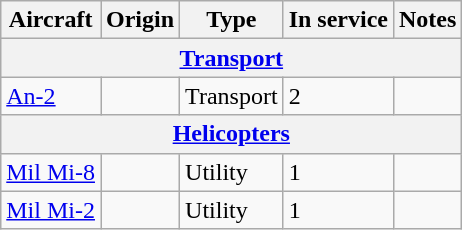<table class="wikitable">
<tr>
<th>Aircraft</th>
<th>Origin</th>
<th>Type</th>
<th>In service</th>
<th>Notes</th>
</tr>
<tr>
<th colspan="5"><a href='#'>Transport</a></th>
</tr>
<tr>
<td><a href='#'>An-2</a></td>
<td></td>
<td>Transport</td>
<td>2</td>
<td></td>
</tr>
<tr>
<th colspan="5"><a href='#'>Helicopters</a></th>
</tr>
<tr>
<td><a href='#'>Mil Mi-8</a></td>
<td></td>
<td>Utility</td>
<td>1</td>
<td></td>
</tr>
<tr>
<td><a href='#'>Mil Mi-2</a></td>
<td></td>
<td>Utility</td>
<td>1</td>
<td></td>
</tr>
</table>
